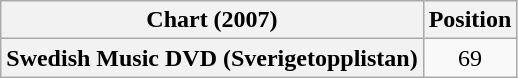<table class="wikitable plainrowheaders" style="text-align:center">
<tr>
<th scope="col">Chart (2007)</th>
<th scope="col">Position</th>
</tr>
<tr>
<th scope="row">Swedish Music DVD (Sverigetopplistan)</th>
<td>69</td>
</tr>
</table>
